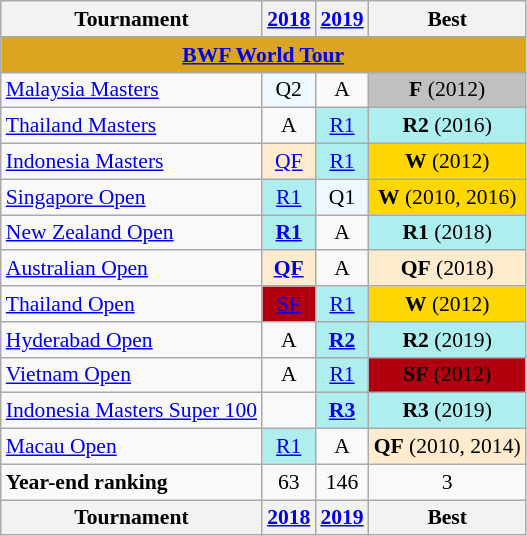<table class="wikitable" style="font-size: 90%; text-align:center">
<tr>
<th>Tournament</th>
<th><a href='#'>2018</a></th>
<th><a href='#'>2019</a></th>
<th>Best</th>
</tr>
<tr bgcolor=DAA520>
<td colspan="4" align=center><strong><a href='#'>BWF World Tour</a></strong></td>
</tr>
<tr>
<td align=left><a href='#'>Malaysia Masters</a></td>
<td bgcolor=F0F8FF>Q2</td>
<td>A</td>
<td bgcolor=Silver><strong>F</strong> (2012)</td>
</tr>
<tr>
<td align=left><a href='#'>Thailand Masters</a></td>
<td>A</td>
<td bgcolor=AFEEEE><a href='#'>R1</a></td>
<td bgcolor=AFEEEE><strong>R2</strong> (2016)</td>
</tr>
<tr>
<td align=left><a href='#'>Indonesia Masters</a></td>
<td bgcolor=FFEBCD><a href='#'>QF</a></td>
<td bgcolor=AFEEEE><a href='#'>R1</a></td>
<td bgcolor=Gold><strong>W</strong> (2012)</td>
</tr>
<tr>
<td align=left><a href='#'>Singapore Open</a></td>
<td bgcolor=AFEEEE><a href='#'>R1</a></td>
<td bgcolor=F0F8FF>Q1</td>
<td bgcolor=Gold><strong>W</strong> (2010, 2016)</td>
</tr>
<tr>
<td align=left><a href='#'>New Zealand Open</a></td>
<td bgcolor=AFEEEE><a href='#'><strong>R1</strong></a></td>
<td>A</td>
<td bgcolor=AFEEEE><strong>R1</strong> (2018)</td>
</tr>
<tr>
<td align=left><a href='#'>Australian Open</a></td>
<td bgcolor=FFEBCD><a href='#'><strong>QF</strong></a></td>
<td>A</td>
<td bgcolor=FFEBCD><strong>QF</strong> (2018)</td>
</tr>
<tr>
<td align=left><a href='#'>Thailand Open</a></td>
<td bgcolor=Bronze><a href='#'>SF</a></td>
<td bgcolor=AFEEEE><a href='#'>R1</a></td>
<td bgcolor=Gold><strong>W</strong> (2012)</td>
</tr>
<tr>
<td align=left><a href='#'>Hyderabad Open</a></td>
<td>A</td>
<td bgcolor=AFEEEE><a href='#'><strong>R2</strong></a></td>
<td bgcolor=AFEEEE><strong>R2</strong> (2019)</td>
</tr>
<tr>
<td align=left><a href='#'>Vietnam Open</a></td>
<td>A</td>
<td bgcolor=AFEEEE><a href='#'>R1</a></td>
<td bgcolor=bronze><strong>SF</strong> (2012)</td>
</tr>
<tr>
<td align=left><a href='#'>Indonesia Masters Super 100</a></td>
<td></td>
<td bgcolor=AFEEEE><a href='#'><strong>R3</strong></a></td>
<td bgcolor=AFEEEE><strong>R3</strong> (2019)</td>
</tr>
<tr>
<td align=left><a href='#'>Macau Open</a></td>
<td bgcolor=AFEEEE><a href='#'>R1</a></td>
<td>A</td>
<td bgcolor=FFEBCD><strong>QF</strong> (2010, 2014)</td>
</tr>
<tr>
<td align=left><strong>Year-end ranking</strong></td>
<td>63</td>
<td>146</td>
<td>3</td>
</tr>
<tr>
<th>Tournament</th>
<th><a href='#'>2018</a></th>
<th><a href='#'>2019</a></th>
<th>Best</th>
</tr>
</table>
